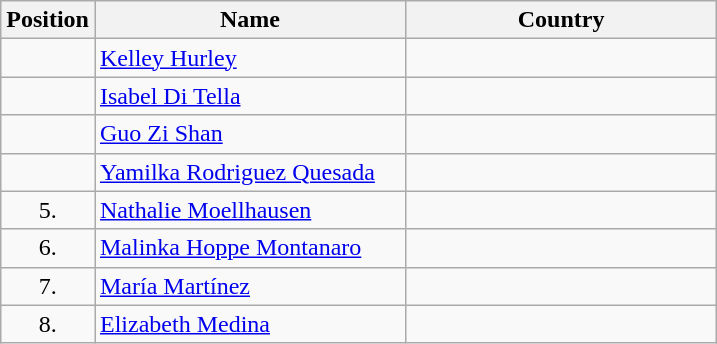<table class="wikitable">
<tr>
<th width="20">Position</th>
<th width="200">Name</th>
<th width="200">Country</th>
</tr>
<tr>
<td align="center"></td>
<td><a href='#'>Kelley Hurley</a></td>
<td></td>
</tr>
<tr>
<td align="center"></td>
<td><a href='#'>Isabel Di Tella</a></td>
<td></td>
</tr>
<tr>
<td align="center"></td>
<td><a href='#'>Guo Zi Shan</a></td>
<td></td>
</tr>
<tr>
<td align="center"></td>
<td><a href='#'>Yamilka Rodriguez Quesada</a></td>
<td></td>
</tr>
<tr>
<td align="center">5.</td>
<td><a href='#'>Nathalie Moellhausen</a></td>
<td></td>
</tr>
<tr>
<td align="center">6.</td>
<td><a href='#'>Malinka Hoppe Montanaro</a></td>
<td></td>
</tr>
<tr>
<td align="center">7.</td>
<td><a href='#'>María Martínez</a></td>
<td></td>
</tr>
<tr>
<td align="center">8.</td>
<td><a href='#'>Elizabeth Medina</a></td>
<td></td>
</tr>
</table>
